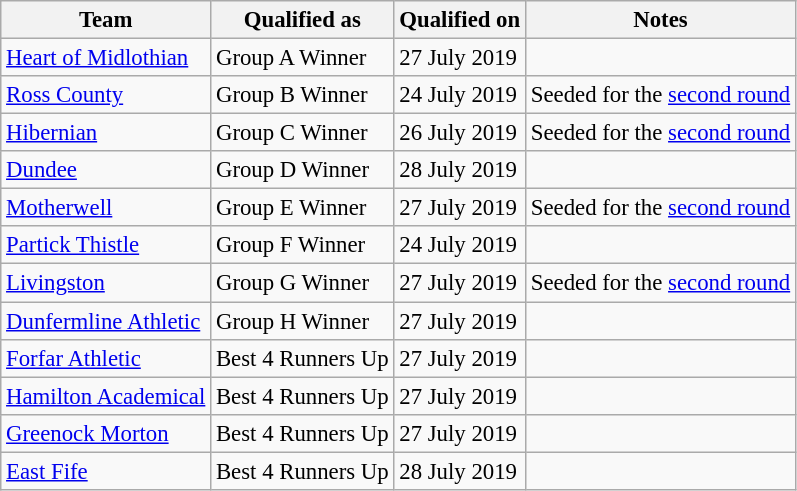<table class="wikitable sortable" style="font-size: 95%;">
<tr>
<th>Team</th>
<th>Qualified as</th>
<th>Qualified on</th>
<th>Notes</th>
</tr>
<tr>
<td><a href='#'>Heart of Midlothian</a></td>
<td>Group A Winner</td>
<td>27 July 2019</td>
<td></td>
</tr>
<tr>
<td><a href='#'>Ross County</a></td>
<td>Group B Winner</td>
<td>24 July 2019</td>
<td>Seeded for the <a href='#'>second round</a></td>
</tr>
<tr>
<td><a href='#'>Hibernian</a></td>
<td>Group C Winner</td>
<td>26 July 2019</td>
<td>Seeded for the <a href='#'>second round</a></td>
</tr>
<tr>
<td><a href='#'>Dundee</a></td>
<td>Group D Winner</td>
<td>28 July 2019</td>
<td></td>
</tr>
<tr>
<td><a href='#'>Motherwell</a></td>
<td>Group E Winner</td>
<td>27 July 2019</td>
<td>Seeded for the <a href='#'>second round</a></td>
</tr>
<tr>
<td><a href='#'>Partick Thistle</a></td>
<td>Group F Winner</td>
<td>24 July 2019</td>
<td></td>
</tr>
<tr>
<td><a href='#'>Livingston</a></td>
<td>Group G Winner</td>
<td>27 July 2019</td>
<td>Seeded for the <a href='#'>second round</a></td>
</tr>
<tr>
<td><a href='#'>Dunfermline Athletic</a></td>
<td>Group H Winner</td>
<td>27 July 2019</td>
<td></td>
</tr>
<tr>
<td><a href='#'>Forfar Athletic</a></td>
<td>Best 4 Runners Up</td>
<td>27 July 2019</td>
<td></td>
</tr>
<tr>
<td><a href='#'>Hamilton Academical</a></td>
<td>Best 4 Runners Up</td>
<td>27 July 2019</td>
<td></td>
</tr>
<tr>
<td><a href='#'>Greenock Morton</a></td>
<td>Best 4 Runners Up</td>
<td>27 July 2019</td>
<td></td>
</tr>
<tr>
<td><a href='#'>East Fife</a></td>
<td>Best 4 Runners Up</td>
<td>28 July 2019</td>
<td></td>
</tr>
</table>
